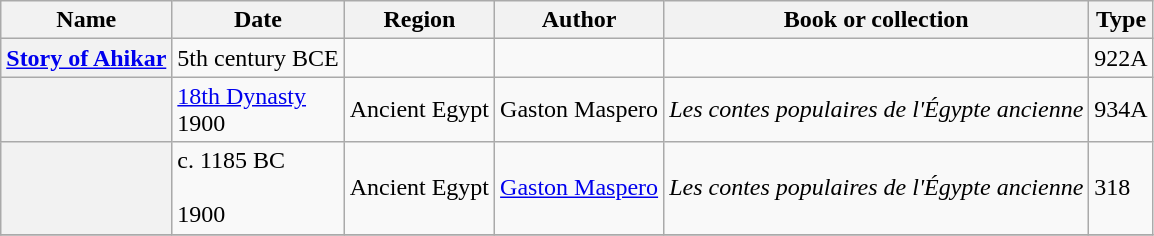<table class="wikitable sortable">
<tr>
<th scope="col">Name</th>
<th scope="col">Date</th>
<th scope="col">Region</th>
<th scope="col">Author</th>
<th scope="col">Book or collection</th>
<th scope="col">Type</th>
</tr>
<tr>
<th><a href='#'>Story of Ahikar</a></th>
<td>5th century BCE</td>
<td></td>
<td></td>
<td></td>
<td>922A</td>
</tr>
<tr>
<th></th>
<td><a href='#'>18th Dynasty</a> <br> 1900</td>
<td>Ancient Egypt</td>
<td>Gaston Maspero</td>
<td><em>Les contes populaires de l'Égypte ancienne</em></td>
<td>934A</td>
</tr>
<tr>
<th></th>
<td>c. 1185 BC <br><br>1900</td>
<td>Ancient Egypt</td>
<td><a href='#'>Gaston Maspero</a></td>
<td><em>Les contes populaires de l'Égypte ancienne</em></td>
<td>318</td>
</tr>
<tr>
</tr>
</table>
